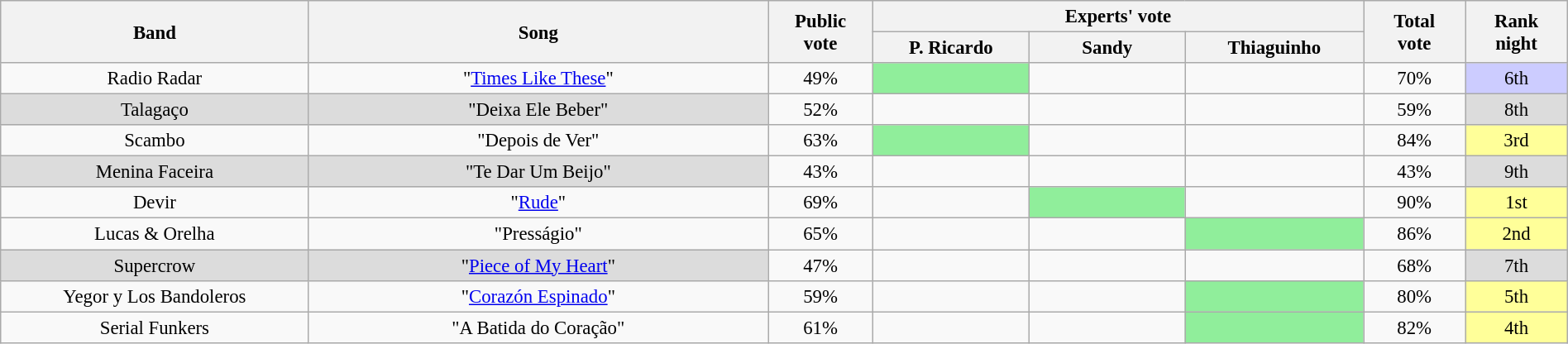<table class="wikitable" style="font-size:95%; text-align:center" width="100%">
<tr>
<th width="135" rowspan=2>Band</th>
<th width="205" rowspan=2>Song</th>
<th width="040" rowspan=2>Public<br>vote</th>
<th colspan=3>Experts' vote</th>
<th width="040" rowspan=2>Total<br>vote</th>
<th width="040" rowspan=2>Rank<br>night</th>
</tr>
<tr>
<th width="065">P. Ricardo</th>
<th width="065">Sandy</th>
<th width="065">Thiaguinho</th>
</tr>
<tr>
<td>Radio Radar</td>
<td>"<a href='#'>Times Like These</a>"</td>
<td>49%</td>
<td bgcolor="90EE9B"></td>
<td></td>
<td></td>
<td>70%</td>
<td bgcolor="#CCCCFF">6th</td>
</tr>
<tr>
<td bgcolor="DCDCDC">Talagaço</td>
<td bgcolor="DCDCDC">"Deixa Ele Beber"</td>
<td>52%</td>
<td></td>
<td></td>
<td></td>
<td>59%</td>
<td bgcolor="DCDCDC">8th</td>
</tr>
<tr>
<td>Scambo</td>
<td>"Depois de Ver"</td>
<td>63%</td>
<td bgcolor="90EE9B"></td>
<td></td>
<td></td>
<td>84%</td>
<td bgcolor="#FFFF99">3rd</td>
</tr>
<tr>
<td bgcolor="DCDCDC">Menina Faceira</td>
<td bgcolor="DCDCDC">"Te Dar Um Beijo"</td>
<td>43%</td>
<td></td>
<td></td>
<td></td>
<td>43%</td>
<td bgcolor="DCDCDC">9th</td>
</tr>
<tr>
<td>Devir</td>
<td>"<a href='#'>Rude</a>"</td>
<td>69%</td>
<td></td>
<td bgcolor="90EE9B"></td>
<td></td>
<td>90%</td>
<td bgcolor="#FFFF99">1st</td>
</tr>
<tr>
<td>Lucas & Orelha</td>
<td>"Presságio"</td>
<td>65%</td>
<td></td>
<td></td>
<td bgcolor="90EE9B"></td>
<td>86%</td>
<td bgcolor="#FFFF99">2nd</td>
</tr>
<tr>
<td bgcolor="DCDCDC">Supercrow</td>
<td bgcolor="DCDCDC">"<a href='#'>Piece of My Heart</a>"</td>
<td>47%</td>
<td></td>
<td></td>
<td></td>
<td>68%</td>
<td bgcolor="DCDCDC">7th</td>
</tr>
<tr>
<td>Yegor y Los Bandoleros</td>
<td>"<a href='#'>Corazón Espinado</a>"</td>
<td>59%</td>
<td></td>
<td></td>
<td bgcolor="90EE9B"></td>
<td>80%</td>
<td bgcolor="#FFFF99">5th</td>
</tr>
<tr>
<td>Serial Funkers</td>
<td>"A Batida do Coração"</td>
<td>61%</td>
<td></td>
<td></td>
<td bgcolor="90EE9B"></td>
<td>82%</td>
<td bgcolor="#FFFF99">4th</td>
</tr>
</table>
